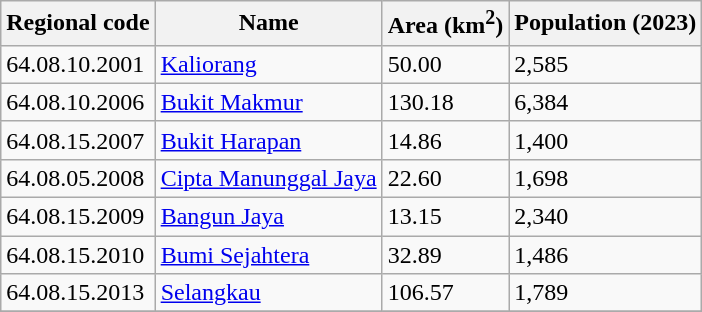<table class="wikitable sortable">
<tr>
<th>Regional code</th>
<th>Name</th>
<th>Area (km<sup>2</sup>)</th>
<th>Population (2023)</th>
</tr>
<tr>
<td>64.08.10.2001</td>
<td><a href='#'>Kaliorang</a></td>
<td>50.00</td>
<td>2,585</td>
</tr>
<tr>
<td>64.08.10.2006</td>
<td><a href='#'>Bukit Makmur</a></td>
<td>130.18</td>
<td>6,384</td>
</tr>
<tr>
<td>64.08.15.2007</td>
<td><a href='#'>Bukit Harapan</a></td>
<td>14.86</td>
<td>1,400</td>
</tr>
<tr>
<td>64.08.05.2008</td>
<td><a href='#'>Cipta Manunggal Jaya</a></td>
<td>22.60</td>
<td>1,698</td>
</tr>
<tr>
<td>64.08.15.2009</td>
<td><a href='#'>Bangun Jaya</a></td>
<td>13.15</td>
<td>2,340</td>
</tr>
<tr>
<td>64.08.15.2010</td>
<td><a href='#'>Bumi Sejahtera</a></td>
<td>32.89</td>
<td>1,486</td>
</tr>
<tr>
<td>64.08.15.2013</td>
<td><a href='#'>Selangkau</a></td>
<td>106.57</td>
<td>1,789</td>
</tr>
<tr>
</tr>
</table>
